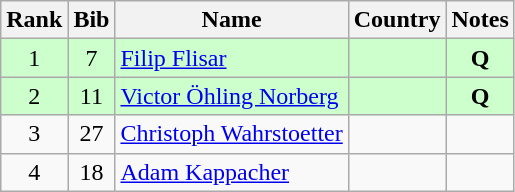<table class="wikitable" style="text-align:center;">
<tr>
<th>Rank</th>
<th>Bib</th>
<th>Name</th>
<th>Country</th>
<th>Notes</th>
</tr>
<tr bgcolor="#ccffcc">
<td>1</td>
<td>7</td>
<td align=left><a href='#'>Filip Flisar</a></td>
<td align=left></td>
<td><strong>Q</strong></td>
</tr>
<tr bgcolor="#ccffcc">
<td>2</td>
<td>11</td>
<td align=left><a href='#'>Victor Öhling Norberg</a></td>
<td align=left></td>
<td><strong>Q</strong></td>
</tr>
<tr>
<td>3</td>
<td>27</td>
<td align=left><a href='#'>Christoph Wahrstoetter</a></td>
<td align=left></td>
<td></td>
</tr>
<tr>
<td>4</td>
<td>18</td>
<td align=left><a href='#'>Adam Kappacher</a></td>
<td align=left></td>
<td></td>
</tr>
</table>
